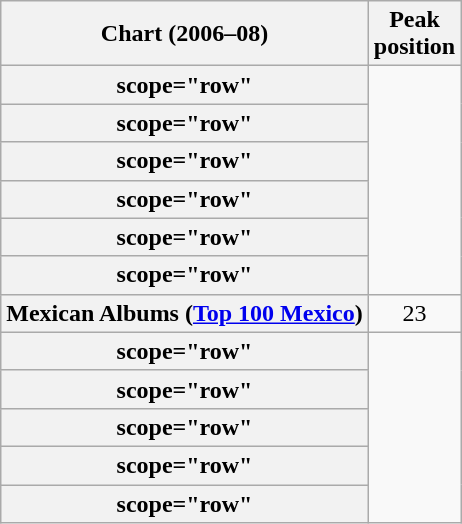<table class="wikitable sortable plainrowheaders" style="text-align:center">
<tr>
<th scope="col">Chart (2006–08)</th>
<th scope="col">Peak<br>position</th>
</tr>
<tr>
<th>scope="row" </th>
</tr>
<tr>
<th>scope="row" </th>
</tr>
<tr>
<th>scope="row" </th>
</tr>
<tr>
<th>scope="row" </th>
</tr>
<tr>
<th>scope="row" </th>
</tr>
<tr>
<th>scope="row" </th>
</tr>
<tr>
<th scope="row">Mexican Albums (<a href='#'>Top 100 Mexico</a>)</th>
<td align="center">23</td>
</tr>
<tr>
<th>scope="row" </th>
</tr>
<tr>
<th>scope="row" </th>
</tr>
<tr>
<th>scope="row" </th>
</tr>
<tr>
<th>scope="row" </th>
</tr>
<tr>
<th>scope="row" </th>
</tr>
</table>
